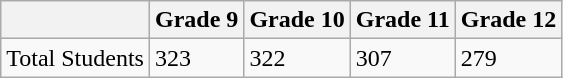<table class="wikitable">
<tr>
<th></th>
<th>Grade 9</th>
<th>Grade 10</th>
<th>Grade 11</th>
<th>Grade 12</th>
</tr>
<tr>
<td>Total Students</td>
<td>323</td>
<td>322</td>
<td>307</td>
<td>279</td>
</tr>
</table>
